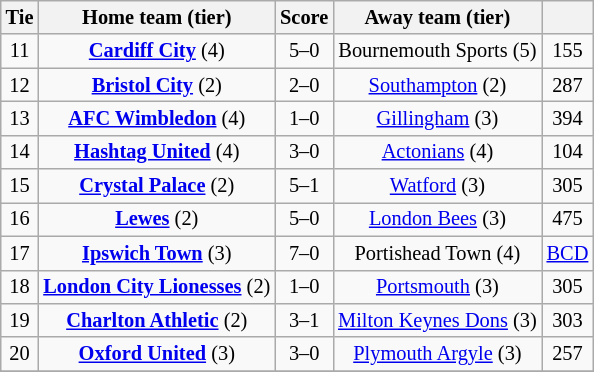<table class="wikitable" style="text-align:center; font-size:85%">
<tr>
<th>Tie</th>
<th>Home team (tier)</th>
<th>Score</th>
<th>Away team (tier)</th>
<th></th>
</tr>
<tr>
<td>11</td>
<td><strong><a href='#'>Cardiff City</a></strong> (4)</td>
<td>5–0</td>
<td>Bournemouth Sports (5)</td>
<td>155</td>
</tr>
<tr>
<td>12</td>
<td><strong><a href='#'>Bristol City</a></strong> (2)</td>
<td>2–0</td>
<td><a href='#'>Southampton</a> (2)</td>
<td>287</td>
</tr>
<tr>
<td>13</td>
<td><strong><a href='#'>AFC Wimbledon</a></strong> (4)</td>
<td>1–0</td>
<td><a href='#'>Gillingham</a> (3)</td>
<td>394</td>
</tr>
<tr>
<td>14</td>
<td><strong><a href='#'>Hashtag United</a></strong> (4)</td>
<td>3–0</td>
<td><a href='#'>Actonians</a> (4)</td>
<td>104</td>
</tr>
<tr>
<td>15</td>
<td><strong><a href='#'>Crystal Palace</a></strong> (2)</td>
<td>5–1</td>
<td><a href='#'>Watford</a> (3)</td>
<td>305</td>
</tr>
<tr>
<td>16</td>
<td><strong><a href='#'>Lewes</a></strong> (2)</td>
<td>5–0</td>
<td><a href='#'>London Bees</a> (3)</td>
<td>475</td>
</tr>
<tr>
<td>17</td>
<td><strong><a href='#'>Ipswich Town</a></strong> (3)</td>
<td>7–0</td>
<td>Portishead Town (4)</td>
<td><a href='#'>BCD</a></td>
</tr>
<tr>
<td>18</td>
<td><strong><a href='#'>London City Lionesses</a></strong> (2)</td>
<td>1–0</td>
<td><a href='#'>Portsmouth</a> (3)</td>
<td>305</td>
</tr>
<tr>
<td>19</td>
<td><strong><a href='#'>Charlton Athletic</a></strong> (2)</td>
<td>3–1</td>
<td><a href='#'>Milton Keynes Dons</a> (3)</td>
<td>303</td>
</tr>
<tr>
<td>20</td>
<td><strong><a href='#'>Oxford United</a></strong> (3)</td>
<td>3–0</td>
<td><a href='#'>Plymouth Argyle</a> (3)</td>
<td>257</td>
</tr>
<tr>
</tr>
</table>
